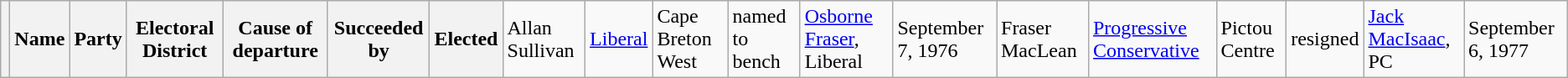<table class="wikitable">
<tr>
<th></th>
<th>Name</th>
<th>Party</th>
<th>Electoral District</th>
<th>Cause of departure</th>
<th>Succeeded by</th>
<th>Elected<br></th>
<td>Allan Sullivan</td>
<td><a href='#'>Liberal</a></td>
<td>Cape Breton West</td>
<td>named to bench</td>
<td><a href='#'>Osborne Fraser</a>, Liberal</td>
<td>September 7, 1976<br></td>
<td>Fraser MacLean</td>
<td><a href='#'>Progressive Conservative</a></td>
<td>Pictou Centre</td>
<td>resigned</td>
<td><a href='#'>Jack MacIsaac</a>, PC</td>
<td>September 6, 1977</td>
</tr>
</table>
